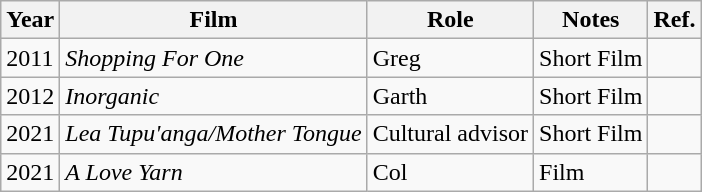<table class="wikitable">
<tr>
<th>Year</th>
<th>Film</th>
<th>Role</th>
<th>Notes</th>
<th>Ref.</th>
</tr>
<tr>
<td>2011</td>
<td><em>Shopping For One</em></td>
<td>Greg</td>
<td>Short Film</td>
<td></td>
</tr>
<tr>
<td>2012</td>
<td><em>Inorganic</em></td>
<td>Garth</td>
<td>Short Film</td>
<td></td>
</tr>
<tr>
<td>2021</td>
<td><em>Lea Tupu'anga/Mother Tongue</em></td>
<td>Cultural advisor</td>
<td>Short Film</td>
<td></td>
</tr>
<tr>
<td>2021</td>
<td><em>A Love Yarn</em></td>
<td>Col</td>
<td>Film</td>
<td></td>
</tr>
</table>
